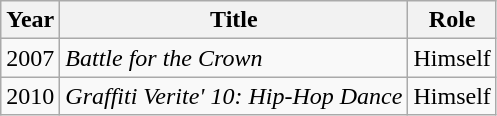<table class="wikitable plainrowheaders sortable" style="margin-right: 0;">
<tr>
<th>Year</th>
<th>Title</th>
<th>Role</th>
</tr>
<tr>
<td>2007</td>
<td><em>Battle for the Crown</em></td>
<td>Himself</td>
</tr>
<tr>
<td>2010</td>
<td><em>Graffiti Verite' 10: Hip-Hop Dance</em></td>
<td>Himself</td>
</tr>
</table>
